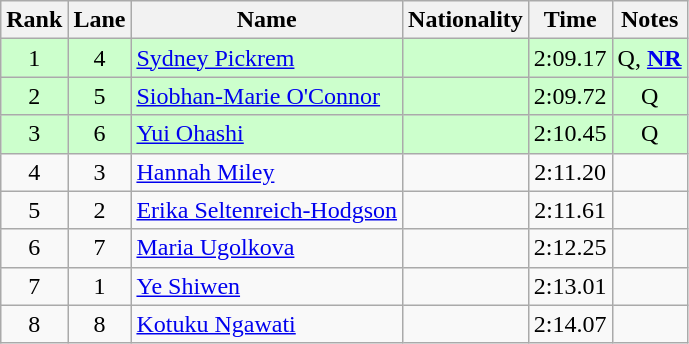<table class="wikitable sortable" style="text-align:center">
<tr>
<th>Rank</th>
<th>Lane</th>
<th>Name</th>
<th>Nationality</th>
<th>Time</th>
<th>Notes</th>
</tr>
<tr bgcolor=ccffcc>
<td>1</td>
<td>4</td>
<td align=left><a href='#'>Sydney Pickrem</a></td>
<td align=left></td>
<td>2:09.17</td>
<td>Q, <strong><a href='#'>NR</a></strong></td>
</tr>
<tr bgcolor=ccffcc>
<td>2</td>
<td>5</td>
<td align=left><a href='#'>Siobhan-Marie O'Connor</a></td>
<td align=left></td>
<td>2:09.72</td>
<td>Q</td>
</tr>
<tr bgcolor=ccffcc>
<td>3</td>
<td>6</td>
<td align=left><a href='#'>Yui Ohashi</a></td>
<td align=left></td>
<td>2:10.45</td>
<td>Q</td>
</tr>
<tr>
<td>4</td>
<td>3</td>
<td align=left><a href='#'>Hannah Miley</a></td>
<td align=left></td>
<td>2:11.20</td>
<td></td>
</tr>
<tr>
<td>5</td>
<td>2</td>
<td align=left><a href='#'>Erika Seltenreich-Hodgson</a></td>
<td align=left></td>
<td>2:11.61</td>
<td></td>
</tr>
<tr>
<td>6</td>
<td>7</td>
<td align=left><a href='#'>Maria Ugolkova</a></td>
<td align=left></td>
<td>2:12.25</td>
<td></td>
</tr>
<tr>
<td>7</td>
<td>1</td>
<td align=left><a href='#'>Ye Shiwen</a></td>
<td align=left></td>
<td>2:13.01</td>
<td></td>
</tr>
<tr>
<td>8</td>
<td>8</td>
<td align=left><a href='#'>Kotuku Ngawati</a></td>
<td align=left></td>
<td>2:14.07</td>
<td></td>
</tr>
</table>
